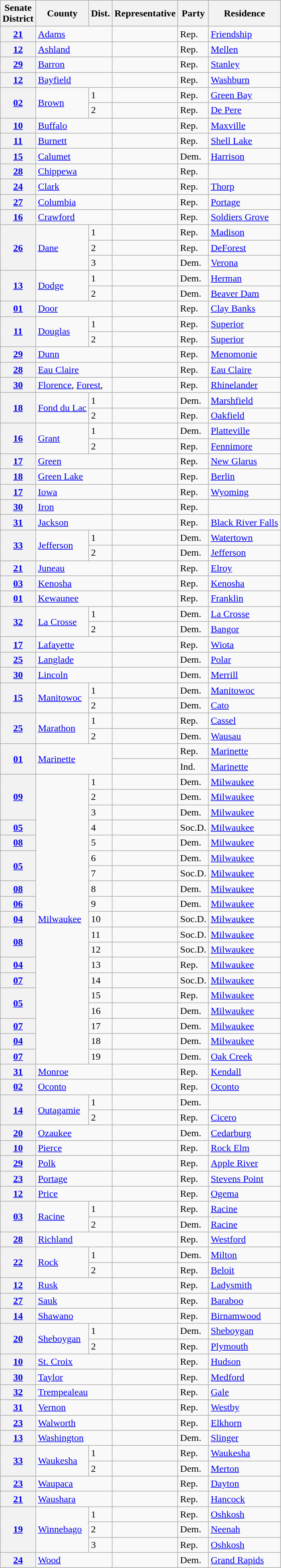<table class="wikitable sortable">
<tr>
<th>Senate<br>District</th>
<th>County</th>
<th>Dist.</th>
<th>Representative</th>
<th>Party</th>
<th>Residence</th>
</tr>
<tr>
<th><a href='#'>21</a></th>
<td text-align="left" colspan="2"><a href='#'>Adams</a> </td>
<td></td>
<td>Rep.</td>
<td><a href='#'>Friendship</a></td>
</tr>
<tr>
<th><a href='#'>12</a></th>
<td text-align="left" colspan="2"><a href='#'>Ashland</a></td>
<td></td>
<td>Rep.</td>
<td><a href='#'>Mellen</a></td>
</tr>
<tr>
<th><a href='#'>29</a></th>
<td text-align="left" colspan="2"><a href='#'>Barron</a></td>
<td></td>
<td>Rep.</td>
<td><a href='#'>Stanley</a></td>
</tr>
<tr>
<th><a href='#'>12</a></th>
<td text-align="left" colspan="2"><a href='#'>Bayfield</a></td>
<td></td>
<td>Rep.</td>
<td><a href='#'>Washburn</a></td>
</tr>
<tr>
<th rowspan="2"><a href='#'>02</a></th>
<td text-align="left" rowspan="2"><a href='#'>Brown</a></td>
<td>1</td>
<td></td>
<td>Rep.</td>
<td><a href='#'>Green Bay</a></td>
</tr>
<tr>
<td>2</td>
<td></td>
<td>Rep.</td>
<td><a href='#'>De Pere</a></td>
</tr>
<tr>
<th><a href='#'>10</a></th>
<td text-align="left" colspan="2"><a href='#'>Buffalo</a> </td>
<td></td>
<td>Rep.</td>
<td><a href='#'>Maxville</a></td>
</tr>
<tr>
<th><a href='#'>11</a></th>
<td text-align="left" colspan="2"><a href='#'>Burnett</a> </td>
<td></td>
<td>Rep.</td>
<td><a href='#'>Shell Lake</a></td>
</tr>
<tr>
<th><a href='#'>15</a></th>
<td text-align="left" colspan="2"><a href='#'>Calumet</a></td>
<td></td>
<td>Dem.</td>
<td><a href='#'>Harrison</a></td>
</tr>
<tr>
<th><a href='#'>28</a></th>
<td text-align="left" colspan="2"><a href='#'>Chippewa</a></td>
<td></td>
<td>Rep.</td>
<td></td>
</tr>
<tr>
<th><a href='#'>24</a></th>
<td text-align="left" colspan="2"><a href='#'>Clark</a></td>
<td></td>
<td>Rep.</td>
<td><a href='#'>Thorp</a></td>
</tr>
<tr>
<th><a href='#'>27</a></th>
<td text-align="left" colspan="2"><a href='#'>Columbia</a></td>
<td></td>
<td>Rep.</td>
<td><a href='#'>Portage</a></td>
</tr>
<tr>
<th><a href='#'>16</a></th>
<td text-align="left" colspan="2"><a href='#'>Crawford</a></td>
<td></td>
<td>Rep.</td>
<td><a href='#'>Soldiers Grove</a></td>
</tr>
<tr>
<th rowspan="3"><a href='#'>26</a></th>
<td text-align="left" rowspan="3"><a href='#'>Dane</a></td>
<td>1</td>
<td></td>
<td>Rep.</td>
<td><a href='#'>Madison</a></td>
</tr>
<tr>
<td>2</td>
<td></td>
<td>Rep.</td>
<td><a href='#'>DeForest</a></td>
</tr>
<tr>
<td>3</td>
<td></td>
<td>Dem.</td>
<td><a href='#'>Verona</a></td>
</tr>
<tr>
<th rowspan="2"><a href='#'>13</a></th>
<td text-align="left" rowspan="2"><a href='#'>Dodge</a></td>
<td>1</td>
<td></td>
<td>Dem.</td>
<td><a href='#'>Herman</a></td>
</tr>
<tr>
<td>2</td>
<td></td>
<td>Dem.</td>
<td><a href='#'>Beaver Dam</a></td>
</tr>
<tr>
<th><a href='#'>01</a></th>
<td text-align="left" colspan="2"><a href='#'>Door</a></td>
<td></td>
<td>Rep.</td>
<td><a href='#'>Clay Banks</a></td>
</tr>
<tr>
<th rowspan="2"><a href='#'>11</a></th>
<td text-align="left" rowspan="2"><a href='#'>Douglas</a></td>
<td>1</td>
<td></td>
<td>Rep.</td>
<td><a href='#'>Superior</a></td>
</tr>
<tr>
<td>2</td>
<td></td>
<td>Rep.</td>
<td><a href='#'>Superior</a></td>
</tr>
<tr>
<th><a href='#'>29</a></th>
<td text-align="left" colspan="2"><a href='#'>Dunn</a></td>
<td></td>
<td>Rep.</td>
<td><a href='#'>Menomonie</a></td>
</tr>
<tr>
<th><a href='#'>28</a></th>
<td text-align="left" colspan="2"><a href='#'>Eau Claire</a></td>
<td></td>
<td>Rep.</td>
<td><a href='#'>Eau Claire</a></td>
</tr>
<tr>
<th><a href='#'>30</a></th>
<td text-align="left" colspan="2"><a href='#'>Florence</a>, <a href='#'>Forest</a>, </td>
<td></td>
<td>Rep.</td>
<td><a href='#'>Rhinelander</a></td>
</tr>
<tr>
<th rowspan="2"><a href='#'>18</a></th>
<td text-align="left" rowspan="2"><a href='#'>Fond du Lac</a></td>
<td>1</td>
<td></td>
<td>Dem.</td>
<td><a href='#'>Marshfield</a></td>
</tr>
<tr>
<td>2</td>
<td></td>
<td>Rep.</td>
<td><a href='#'>Oakfield</a></td>
</tr>
<tr>
<th rowspan="2"><a href='#'>16</a></th>
<td text-align="left" rowspan="2"><a href='#'>Grant</a></td>
<td>1</td>
<td></td>
<td>Dem.</td>
<td><a href='#'>Platteville</a></td>
</tr>
<tr>
<td>2</td>
<td></td>
<td>Rep.</td>
<td><a href='#'>Fennimore</a></td>
</tr>
<tr>
<th><a href='#'>17</a></th>
<td text-align="left" colspan="2"><a href='#'>Green</a></td>
<td></td>
<td>Rep.</td>
<td><a href='#'>New Glarus</a></td>
</tr>
<tr>
<th><a href='#'>18</a></th>
<td text-align="left" colspan="2"><a href='#'>Green Lake</a></td>
<td></td>
<td>Rep.</td>
<td><a href='#'>Berlin</a></td>
</tr>
<tr>
<th><a href='#'>17</a></th>
<td text-align="left" colspan="2"><a href='#'>Iowa</a></td>
<td></td>
<td>Rep.</td>
<td><a href='#'>Wyoming</a></td>
</tr>
<tr>
<th><a href='#'>30</a></th>
<td text-align="left" colspan="2"><a href='#'>Iron</a> </td>
<td></td>
<td>Rep.</td>
<td></td>
</tr>
<tr>
<th><a href='#'>31</a></th>
<td text-align="left" colspan="2"><a href='#'>Jackson</a></td>
<td></td>
<td>Rep.</td>
<td><a href='#'>Black River Falls</a></td>
</tr>
<tr>
<th rowspan="2"><a href='#'>33</a></th>
<td text-align="left" rowspan="2"><a href='#'>Jefferson</a></td>
<td>1</td>
<td></td>
<td>Dem.</td>
<td><a href='#'>Watertown</a></td>
</tr>
<tr>
<td>2</td>
<td></td>
<td>Dem.</td>
<td><a href='#'>Jefferson</a></td>
</tr>
<tr>
<th><a href='#'>21</a></th>
<td text-align="left" colspan="2"><a href='#'>Juneau</a></td>
<td></td>
<td>Rep.</td>
<td><a href='#'>Elroy</a></td>
</tr>
<tr>
<th><a href='#'>03</a></th>
<td text-align="left" colspan="2"><a href='#'>Kenosha</a></td>
<td></td>
<td>Rep.</td>
<td><a href='#'>Kenosha</a></td>
</tr>
<tr>
<th><a href='#'>01</a></th>
<td text-align="left" colspan="2"><a href='#'>Kewaunee</a></td>
<td></td>
<td>Rep.</td>
<td><a href='#'>Franklin</a></td>
</tr>
<tr>
<th rowspan="2"><a href='#'>32</a></th>
<td text-align="left" rowspan="2"><a href='#'>La Crosse</a></td>
<td>1</td>
<td></td>
<td>Dem.</td>
<td><a href='#'>La Crosse</a></td>
</tr>
<tr>
<td>2</td>
<td></td>
<td>Dem.</td>
<td><a href='#'>Bangor</a></td>
</tr>
<tr>
<th><a href='#'>17</a></th>
<td text-align="left" colspan="2"><a href='#'>Lafayette</a></td>
<td></td>
<td>Rep.</td>
<td><a href='#'>Wiota</a></td>
</tr>
<tr>
<th><a href='#'>25</a></th>
<td text-align="left" colspan="2"><a href='#'>Langlade</a></td>
<td></td>
<td>Dem.</td>
<td><a href='#'>Polar</a></td>
</tr>
<tr>
<th><a href='#'>30</a></th>
<td text-align="left" colspan="2"><a href='#'>Lincoln</a></td>
<td></td>
<td>Dem.</td>
<td><a href='#'>Merrill</a></td>
</tr>
<tr>
<th rowspan="2"><a href='#'>15</a></th>
<td text-align="left" rowspan="2"><a href='#'>Manitowoc</a></td>
<td>1</td>
<td></td>
<td>Dem.</td>
<td><a href='#'>Manitowoc</a></td>
</tr>
<tr>
<td>2</td>
<td></td>
<td>Dem.</td>
<td><a href='#'>Cato</a></td>
</tr>
<tr>
<th rowspan="2"><a href='#'>25</a></th>
<td text-align="left" rowspan="2"><a href='#'>Marathon</a></td>
<td>1</td>
<td></td>
<td>Rep.</td>
<td><a href='#'>Cassel</a></td>
</tr>
<tr>
<td>2</td>
<td></td>
<td>Dem.</td>
<td><a href='#'>Wausau</a></td>
</tr>
<tr>
<th rowspan="2"><a href='#'>01</a></th>
<td rowspan="2" text-align="left" colspan="2"><a href='#'>Marinette</a></td>
<td> </td>
<td>Rep.</td>
<td><a href='#'>Marinette</a></td>
</tr>
<tr>
<td> </td>
<td>Ind.</td>
<td><a href='#'>Marinette</a></td>
</tr>
<tr>
<th rowspan="3"><a href='#'>09</a></th>
<td text-align="left" rowspan="19"><a href='#'>Milwaukee</a></td>
<td>1</td>
<td></td>
<td>Dem.</td>
<td><a href='#'>Milwaukee</a></td>
</tr>
<tr>
<td>2</td>
<td></td>
<td>Dem.</td>
<td><a href='#'>Milwaukee</a></td>
</tr>
<tr>
<td>3</td>
<td></td>
<td>Dem.</td>
<td><a href='#'>Milwaukee</a></td>
</tr>
<tr>
<th><a href='#'>05</a></th>
<td>4</td>
<td></td>
<td>Soc.D.</td>
<td><a href='#'>Milwaukee</a></td>
</tr>
<tr>
<th><a href='#'>08</a></th>
<td>5</td>
<td></td>
<td>Dem.</td>
<td><a href='#'>Milwaukee</a></td>
</tr>
<tr>
<th rowspan="2"><a href='#'>05</a></th>
<td>6</td>
<td></td>
<td>Dem.</td>
<td><a href='#'>Milwaukee</a></td>
</tr>
<tr>
<td>7</td>
<td></td>
<td>Soc.D.</td>
<td><a href='#'>Milwaukee</a></td>
</tr>
<tr>
<th><a href='#'>08</a></th>
<td>8</td>
<td></td>
<td>Dem.</td>
<td><a href='#'>Milwaukee</a></td>
</tr>
<tr>
<th><a href='#'>06</a></th>
<td>9</td>
<td></td>
<td>Dem.</td>
<td><a href='#'>Milwaukee</a></td>
</tr>
<tr>
<th><a href='#'>04</a></th>
<td>10</td>
<td></td>
<td>Soc.D.</td>
<td><a href='#'>Milwaukee</a></td>
</tr>
<tr>
<th rowspan="2"><a href='#'>08</a></th>
<td>11</td>
<td></td>
<td>Soc.D.</td>
<td><a href='#'>Milwaukee</a></td>
</tr>
<tr>
<td>12</td>
<td></td>
<td>Soc.D.</td>
<td><a href='#'>Milwaukee</a></td>
</tr>
<tr>
<th><a href='#'>04</a></th>
<td>13</td>
<td></td>
<td>Rep.</td>
<td><a href='#'>Milwaukee</a></td>
</tr>
<tr>
<th><a href='#'>07</a></th>
<td>14</td>
<td></td>
<td>Soc.D.</td>
<td><a href='#'>Milwaukee</a></td>
</tr>
<tr>
<th rowspan="2"><a href='#'>05</a></th>
<td>15</td>
<td></td>
<td>Rep.</td>
<td><a href='#'>Milwaukee</a></td>
</tr>
<tr>
<td>16</td>
<td></td>
<td>Dem.</td>
<td><a href='#'>Milwaukee</a></td>
</tr>
<tr>
<th><a href='#'>07</a></th>
<td>17</td>
<td></td>
<td>Dem.</td>
<td><a href='#'>Milwaukee</a></td>
</tr>
<tr>
<th><a href='#'>04</a></th>
<td>18</td>
<td></td>
<td>Dem.</td>
<td><a href='#'>Milwaukee</a></td>
</tr>
<tr>
<th><a href='#'>07</a></th>
<td>19</td>
<td></td>
<td>Dem.</td>
<td><a href='#'>Oak Creek</a></td>
</tr>
<tr>
<th><a href='#'>31</a></th>
<td text-align="left" colspan="2"><a href='#'>Monroe</a></td>
<td></td>
<td>Rep.</td>
<td><a href='#'>Kendall</a></td>
</tr>
<tr>
<th><a href='#'>02</a></th>
<td text-align="left" colspan="2"><a href='#'>Oconto</a></td>
<td></td>
<td>Rep.</td>
<td><a href='#'>Oconto</a></td>
</tr>
<tr>
<th rowspan="2"><a href='#'>14</a></th>
<td text-align="left" rowspan="2"><a href='#'>Outagamie</a></td>
<td>1</td>
<td></td>
<td>Dem.</td>
<td></td>
</tr>
<tr>
<td>2</td>
<td></td>
<td>Rep.</td>
<td><a href='#'>Cicero</a></td>
</tr>
<tr>
<th><a href='#'>20</a></th>
<td text-align="left" colspan="2"><a href='#'>Ozaukee</a></td>
<td></td>
<td>Dem.</td>
<td><a href='#'>Cedarburg</a></td>
</tr>
<tr>
<th><a href='#'>10</a></th>
<td text-align="left" colspan="2"><a href='#'>Pierce</a></td>
<td></td>
<td>Rep.</td>
<td><a href='#'>Rock Elm</a></td>
</tr>
<tr>
<th><a href='#'>29</a></th>
<td text-align="left" colspan="2"><a href='#'>Polk</a></td>
<td></td>
<td>Rep.</td>
<td><a href='#'>Apple River</a></td>
</tr>
<tr>
<th><a href='#'>23</a></th>
<td text-align="left" colspan="2"><a href='#'>Portage</a></td>
<td></td>
<td>Rep.</td>
<td><a href='#'>Stevens Point</a></td>
</tr>
<tr>
<th><a href='#'>12</a></th>
<td text-align="left" colspan="2"><a href='#'>Price</a></td>
<td></td>
<td>Rep.</td>
<td><a href='#'>Ogema</a></td>
</tr>
<tr>
<th rowspan="2"><a href='#'>03</a></th>
<td text-align="left" rowspan="2"><a href='#'>Racine</a></td>
<td>1</td>
<td></td>
<td>Rep.</td>
<td><a href='#'>Racine</a></td>
</tr>
<tr>
<td>2</td>
<td></td>
<td>Dem.</td>
<td><a href='#'>Racine</a></td>
</tr>
<tr>
<th><a href='#'>28</a></th>
<td text-align="left" colspan="2"><a href='#'>Richland</a></td>
<td></td>
<td>Rep.</td>
<td><a href='#'>Westford</a></td>
</tr>
<tr>
<th rowspan="2"><a href='#'>22</a></th>
<td text-align="left" rowspan="2"><a href='#'>Rock</a></td>
<td>1</td>
<td></td>
<td>Dem.</td>
<td><a href='#'>Milton</a></td>
</tr>
<tr>
<td>2</td>
<td></td>
<td>Rep.</td>
<td><a href='#'>Beloit</a></td>
</tr>
<tr>
<th><a href='#'>12</a></th>
<td text-align="left" colspan="2"><a href='#'>Rusk</a> </td>
<td></td>
<td>Rep.</td>
<td><a href='#'>Ladysmith</a></td>
</tr>
<tr>
<th><a href='#'>27</a></th>
<td text-align="left" colspan="2"><a href='#'>Sauk</a></td>
<td></td>
<td>Rep.</td>
<td><a href='#'>Baraboo</a></td>
</tr>
<tr>
<th><a href='#'>14</a></th>
<td text-align="left" colspan="2"><a href='#'>Shawano</a></td>
<td></td>
<td>Rep.</td>
<td><a href='#'>Birnamwood</a></td>
</tr>
<tr>
<th rowspan="2"><a href='#'>20</a></th>
<td text-align="left" rowspan="2"><a href='#'>Sheboygan</a></td>
<td>1</td>
<td></td>
<td>Dem.</td>
<td><a href='#'>Sheboygan</a></td>
</tr>
<tr>
<td>2</td>
<td></td>
<td>Rep.</td>
<td><a href='#'>Plymouth</a></td>
</tr>
<tr>
<th><a href='#'>10</a></th>
<td text-align="left" colspan="2"><a href='#'>St. Croix</a></td>
<td></td>
<td>Rep.</td>
<td><a href='#'>Hudson</a></td>
</tr>
<tr>
<th><a href='#'>30</a></th>
<td text-align="left" colspan="2"><a href='#'>Taylor</a></td>
<td></td>
<td>Rep.</td>
<td><a href='#'>Medford</a></td>
</tr>
<tr>
<th><a href='#'>32</a></th>
<td text-align="left" colspan="2"><a href='#'>Trempealeau</a></td>
<td></td>
<td>Rep.</td>
<td><a href='#'>Gale</a></td>
</tr>
<tr>
<th><a href='#'>31</a></th>
<td text-align="left" colspan="2"><a href='#'>Vernon</a></td>
<td></td>
<td>Rep.</td>
<td><a href='#'>Westby</a></td>
</tr>
<tr>
<th><a href='#'>23</a></th>
<td text-align="left" colspan="2"><a href='#'>Walworth</a></td>
<td></td>
<td>Rep.</td>
<td><a href='#'>Elkhorn</a></td>
</tr>
<tr>
<th><a href='#'>13</a></th>
<td text-align="left" colspan="2"><a href='#'>Washington</a></td>
<td></td>
<td>Dem.</td>
<td><a href='#'>Slinger</a></td>
</tr>
<tr>
<th rowspan="2"><a href='#'>33</a></th>
<td text-align="left" rowspan="2"><a href='#'>Waukesha</a></td>
<td>1</td>
<td></td>
<td>Rep.</td>
<td><a href='#'>Waukesha</a></td>
</tr>
<tr>
<td>2</td>
<td></td>
<td>Dem.</td>
<td><a href='#'>Merton</a></td>
</tr>
<tr>
<th><a href='#'>23</a></th>
<td text-align="left" colspan="2"><a href='#'>Waupaca</a></td>
<td></td>
<td>Rep.</td>
<td><a href='#'>Dayton</a></td>
</tr>
<tr>
<th><a href='#'>21</a></th>
<td text-align="left" colspan="2"><a href='#'>Waushara</a></td>
<td></td>
<td>Rep.</td>
<td><a href='#'>Hancock</a></td>
</tr>
<tr>
<th rowspan="3"><a href='#'>19</a></th>
<td text-align="left" rowspan="3"><a href='#'>Winnebago</a></td>
<td>1</td>
<td></td>
<td>Rep.</td>
<td><a href='#'>Oshkosh</a></td>
</tr>
<tr>
<td>2</td>
<td></td>
<td>Dem.</td>
<td><a href='#'>Neenah</a></td>
</tr>
<tr>
<td>3</td>
<td></td>
<td>Rep.</td>
<td><a href='#'>Oshkosh</a></td>
</tr>
<tr>
<th><a href='#'>24</a></th>
<td text-align="left" colspan="2"><a href='#'>Wood</a></td>
<td></td>
<td>Dem.</td>
<td><a href='#'>Grand Rapids</a></td>
</tr>
</table>
